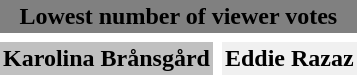<table cellpadding=2 cellspacing=6>
<tr style="background:grey;">
<td colspan="3" style="text-align:center;"><strong>Lowest number of viewer votes</strong></td>
</tr>
<tr>
<td style="background:silver;"><strong>Karolina Brånsgård</strong></td>
<td style="background:#f0f0f0;"><strong>Eddie Razaz</strong></td>
</tr>
</table>
